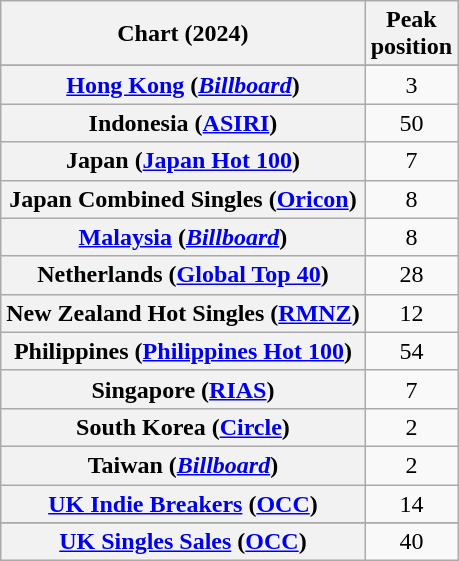<table class="wikitable sortable plainrowheaders" style="text-align:center">
<tr>
<th scope="col">Chart (2024)</th>
<th scope="col">Peak<br>position</th>
</tr>
<tr>
</tr>
<tr>
</tr>
<tr>
</tr>
<tr>
<th scope="row"><a href='#'>Hong Kong</a> (<em><a href='#'>Billboard</a></em>)</th>
<td>3</td>
</tr>
<tr>
<th scope="row">Indonesia (<a href='#'>ASIRI</a>)</th>
<td>50</td>
</tr>
<tr>
<th scope="row">Japan (<a href='#'>Japan Hot 100</a>)</th>
<td>7</td>
</tr>
<tr>
<th scope="row">Japan Combined Singles (<a href='#'>Oricon</a>)</th>
<td>8</td>
</tr>
<tr>
<th scope="row"><a href='#'>Malaysia</a> (<em><a href='#'>Billboard</a></em>)</th>
<td>8</td>
</tr>
<tr>
<th scope="row">Netherlands (<a href='#'>Global Top 40</a>)</th>
<td>28</td>
</tr>
<tr>
<th scope="row">New Zealand Hot Singles (<a href='#'>RMNZ</a>)</th>
<td>12</td>
</tr>
<tr>
<th scope="row">Philippines (<a href='#'>Philippines Hot 100</a>)</th>
<td>54</td>
</tr>
<tr>
<th scope="row">Singapore (<a href='#'>RIAS</a>)</th>
<td>7</td>
</tr>
<tr>
<th scope="row">South Korea (<a href='#'>Circle</a>)</th>
<td>2</td>
</tr>
<tr>
<th scope="row">Taiwan (<em><a href='#'>Billboard</a></em>)</th>
<td>2</td>
</tr>
<tr>
<th scope="row"><a href='#'>UK Indie Breakers</a> (<a href='#'>OCC</a>)</th>
<td>14</td>
</tr>
<tr>
</tr>
<tr>
<th scope="row"><a href='#'>UK Singles Sales</a> (<a href='#'>OCC</a>)</th>
<td>40</td>
</tr>
</table>
